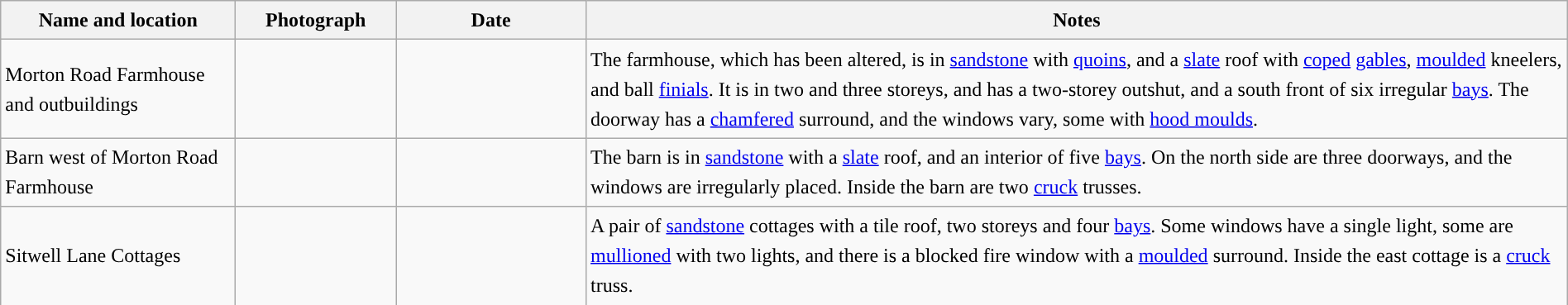<table class="wikitable sortable plainrowheaders" style="width:100%;border:0px;text-align:left;line-height:150%;">
<tr>
<th scope="col"  style="width:150px">Name and location</th>
<th scope="col"  style="width:100px" class="unsortable">Photograph</th>
<th scope="col"  style="width:120px">Date</th>
<th scope="col"  style="width:650px" class="unsortable">Notes</th>
</tr>
<tr>
<td>Morton Road Farmhouse and outbuildings<br><small></small></td>
<td></td>
<td align="center"></td>
<td>The farmhouse, which has been altered, is in <a href='#'>sandstone</a> with <a href='#'>quoins</a>, and a <a href='#'>slate</a> roof with <a href='#'>coped</a> <a href='#'>gables</a>, <a href='#'>moulded</a> kneelers, and ball <a href='#'>finials</a>.  It is in two and three storeys, and has a two-storey outshut, and a south front of six irregular <a href='#'>bays</a>.  The doorway has a <a href='#'>chamfered</a> surround, and the windows vary, some with <a href='#'>hood moulds</a>.</td>
</tr>
<tr>
<td>Barn west of Morton Road Farmhouse<br><small></small></td>
<td></td>
<td align="center"></td>
<td>The barn is in <a href='#'>sandstone</a> with a <a href='#'>slate</a> roof, and an interior of five <a href='#'>bays</a>.  On the north side are three doorways, and the windows are irregularly placed.  Inside the barn are two <a href='#'>cruck</a> trusses.</td>
</tr>
<tr>
<td>Sitwell Lane Cottages<br><small></small></td>
<td></td>
<td align="center"></td>
<td>A pair of <a href='#'>sandstone</a> cottages with a tile roof, two storeys and four <a href='#'>bays</a>.  Some windows have a single light, some are <a href='#'>mullioned</a> with two lights, and there is a blocked fire window with a <a href='#'>moulded</a> surround.  Inside the east cottage is a <a href='#'>cruck</a> truss.</td>
</tr>
<tr>
</tr>
</table>
